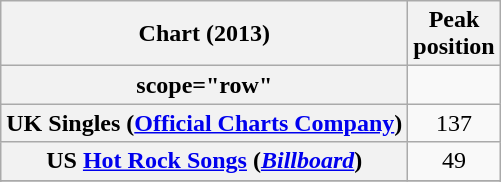<table class="wikitable sortable plainrowheaders">
<tr>
<th>Chart (2013)</th>
<th>Peak<br>position</th>
</tr>
<tr>
<th>scope="row" </th>
</tr>
<tr>
<th scope="row">UK Singles (<a href='#'>Official Charts Company</a>)</th>
<td style="text-align:center;">137</td>
</tr>
<tr>
<th scope="row">US <a href='#'>Hot Rock Songs</a> (<em><a href='#'>Billboard</a></em>)</th>
<td style="text-align:center;">49</td>
</tr>
<tr>
</tr>
<tr>
</tr>
</table>
